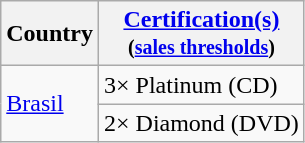<table class="wikitable" border="1">
<tr>
<th>Country</th>
<th><a href='#'>Certification(s)</a><br><small>(<a href='#'>sales thresholds</a>)</small></th>
</tr>
<tr>
<td rowspan=2><a href='#'>Brasil</a></td>
<td>3× Platinum (CD)</td>
</tr>
<tr>
<td>2× Diamond (DVD)</td>
</tr>
</table>
